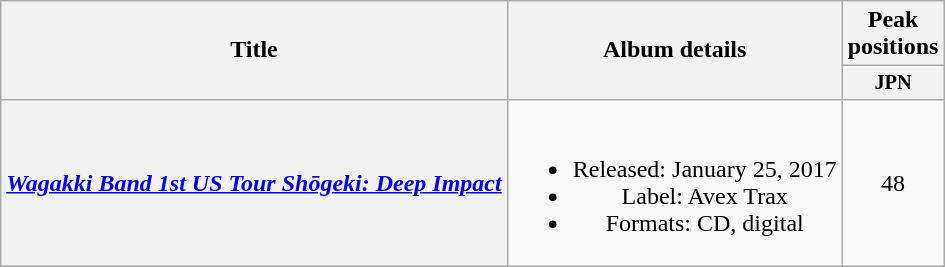<table class="wikitable plainrowheaders" style="text-align:center;">
<tr>
<th rowspan="2">Title</th>
<th rowspan="2">Album details</th>
<th>Peak positions</th>
</tr>
<tr>
<th scope="col" style="width:4em;font-size:85%">JPN<br></th>
</tr>
<tr>
<th scope="row"><em><a href='#'>Wagakki Band 1st US Tour Shōgeki: Deep Impact</a></em></th>
<td><br><ul><li>Released: January 25, 2017</li><li>Label: Avex Trax</li><li>Formats: CD, digital</li></ul></td>
<td>48</td>
</tr>
</table>
